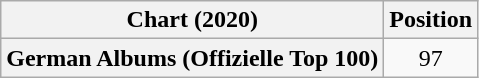<table class="wikitable plainrowheaders" style="text-align:center">
<tr>
<th scope="col">Chart (2020)</th>
<th scope="col">Position</th>
</tr>
<tr>
<th scope="row">German Albums (Offizielle Top 100)</th>
<td>97</td>
</tr>
</table>
